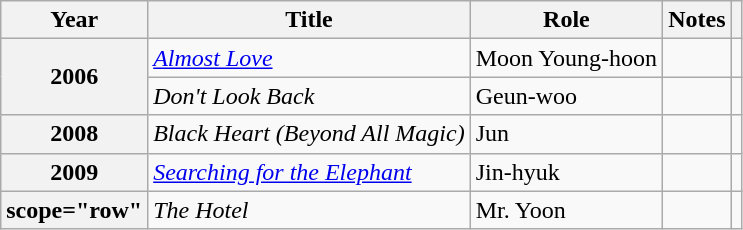<table class="wikitable sortable plainrowheaders">
<tr>
<th scope="col">Year</th>
<th scope="col">Title</th>
<th scope="col">Role</th>
<th scope="col">Notes</th>
<th scope="col" class="unsortable"></th>
</tr>
<tr>
<th scope="row" rowspan=2>2006</th>
<td><em><a href='#'>Almost Love</a></em></td>
<td>Moon Young-hoon</td>
<td></td>
<td></td>
</tr>
<tr>
<td><em>Don't Look Back</em></td>
<td>Geun-woo</td>
<td></td>
<td></td>
</tr>
<tr>
<th scope="row">2008</th>
<td><em>Black Heart (Beyond All Magic)</em></td>
<td>Jun</td>
<td></td>
<td></td>
</tr>
<tr>
<th scope="row">2009</th>
<td><em><a href='#'>Searching for the Elephant</a></em></td>
<td>Jin-hyuk</td>
<td></td>
<td></td>
</tr>
<tr>
<th>scope="row" </th>
<td><em>The Hotel</em></td>
<td>Mr. Yoon</td>
<td></td>
<td></td>
</tr>
</table>
